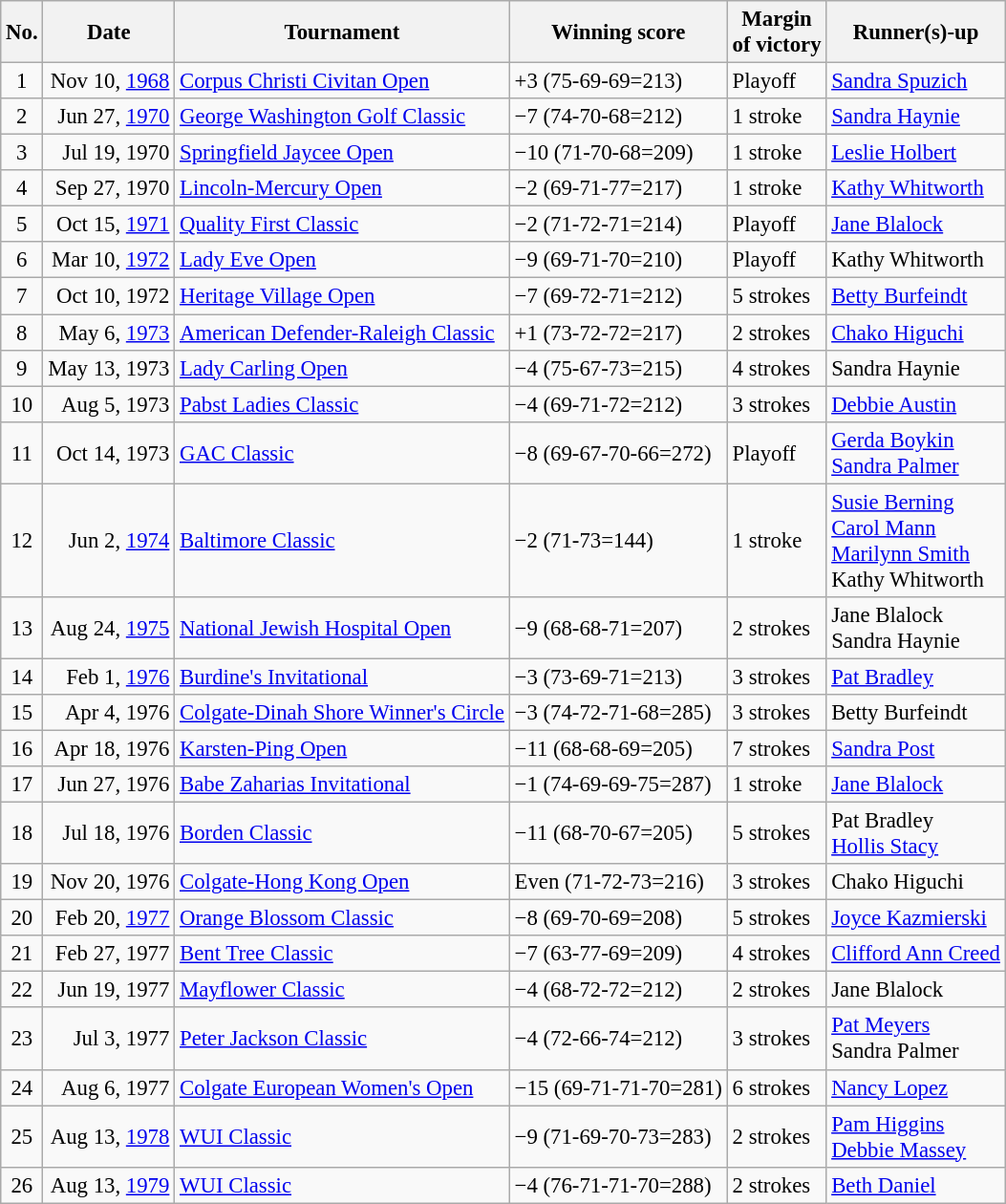<table class="wikitable" style="font-size:95%;">
<tr>
<th>No.</th>
<th>Date</th>
<th>Tournament</th>
<th>Winning score</th>
<th>Margin<br>of victory</th>
<th>Runner(s)-up</th>
</tr>
<tr>
<td align=center>1</td>
<td align=right>Nov 10, <a href='#'>1968</a></td>
<td><a href='#'>Corpus Christi Civitan Open</a></td>
<td>+3 (75-69-69=213)</td>
<td>Playoff</td>
<td> <a href='#'>Sandra Spuzich</a></td>
</tr>
<tr>
<td align=center>2</td>
<td align=right>Jun 27, <a href='#'>1970</a></td>
<td><a href='#'>George Washington Golf Classic</a></td>
<td>−7 (74-70-68=212)</td>
<td>1 stroke</td>
<td> <a href='#'>Sandra Haynie</a></td>
</tr>
<tr>
<td align=center>3</td>
<td align=right>Jul 19, 1970</td>
<td><a href='#'>Springfield Jaycee Open</a></td>
<td>−10 (71-70-68=209)</td>
<td>1 stroke</td>
<td> <a href='#'>Leslie Holbert</a></td>
</tr>
<tr>
<td align=center>4</td>
<td align=right>Sep 27, 1970</td>
<td><a href='#'>Lincoln-Mercury Open</a></td>
<td>−2 (69-71-77=217)</td>
<td>1 stroke</td>
<td> <a href='#'>Kathy Whitworth</a></td>
</tr>
<tr>
<td align=center>5</td>
<td align=right>Oct 15, <a href='#'>1971</a></td>
<td><a href='#'>Quality First Classic</a></td>
<td>−2 (71-72-71=214)</td>
<td>Playoff</td>
<td> <a href='#'>Jane Blalock</a></td>
</tr>
<tr>
<td align=center>6</td>
<td align=right>Mar 10, <a href='#'>1972</a></td>
<td><a href='#'>Lady Eve Open</a></td>
<td>−9 (69-71-70=210)</td>
<td>Playoff</td>
<td> Kathy Whitworth</td>
</tr>
<tr>
<td align=center>7</td>
<td align=right>Oct 10, 1972</td>
<td><a href='#'>Heritage Village Open</a></td>
<td>−7 (69-72-71=212)</td>
<td>5 strokes</td>
<td> <a href='#'>Betty Burfeindt</a></td>
</tr>
<tr>
<td align=center>8</td>
<td align=right>May 6, <a href='#'>1973</a></td>
<td><a href='#'>American Defender-Raleigh Classic</a></td>
<td>+1 (73-72-72=217)</td>
<td>2 strokes</td>
<td> <a href='#'>Chako Higuchi</a></td>
</tr>
<tr>
<td align=center>9</td>
<td align=right>May 13, 1973</td>
<td><a href='#'>Lady Carling Open</a></td>
<td>−4 (75-67-73=215)</td>
<td>4 strokes</td>
<td> Sandra Haynie</td>
</tr>
<tr>
<td align=center>10</td>
<td align=right>Aug 5, 1973</td>
<td><a href='#'>Pabst Ladies Classic</a></td>
<td>−4 (69-71-72=212)</td>
<td>3 strokes</td>
<td> <a href='#'>Debbie Austin</a></td>
</tr>
<tr>
<td align=center>11</td>
<td align=right>Oct 14, 1973</td>
<td><a href='#'>GAC Classic</a></td>
<td>−8 (69-67-70-66=272)</td>
<td>Playoff</td>
<td> <a href='#'>Gerda Boykin</a><br> <a href='#'>Sandra Palmer</a></td>
</tr>
<tr>
<td align=center>12</td>
<td align=right>Jun 2, <a href='#'>1974</a></td>
<td><a href='#'>Baltimore Classic</a></td>
<td>−2 (71-73=144)</td>
<td>1 stroke</td>
<td> <a href='#'>Susie Berning</a><br> <a href='#'>Carol Mann</a><br> <a href='#'>Marilynn Smith</a><br> Kathy Whitworth</td>
</tr>
<tr>
<td align=center>13</td>
<td align=right>Aug 24, <a href='#'>1975</a></td>
<td><a href='#'>National Jewish Hospital Open</a></td>
<td>−9 (68-68-71=207)</td>
<td>2 strokes</td>
<td> Jane Blalock<br> Sandra Haynie</td>
</tr>
<tr>
<td align=center>14</td>
<td align=right>Feb 1, <a href='#'>1976</a></td>
<td><a href='#'>Burdine's Invitational</a></td>
<td>−3 (73-69-71=213)</td>
<td>3 strokes</td>
<td> <a href='#'>Pat Bradley</a></td>
</tr>
<tr>
<td align=center>15</td>
<td align=right>Apr 4, 1976</td>
<td><a href='#'>Colgate-Dinah Shore Winner's Circle</a></td>
<td>−3 (74-72-71-68=285)</td>
<td>3 strokes</td>
<td> Betty Burfeindt</td>
</tr>
<tr>
<td align=center>16</td>
<td align=right>Apr 18, 1976</td>
<td><a href='#'>Karsten-Ping Open</a></td>
<td>−11 (68-68-69=205)</td>
<td>7 strokes</td>
<td> <a href='#'>Sandra Post</a></td>
</tr>
<tr>
<td align=center>17</td>
<td align=right>Jun 27, 1976</td>
<td><a href='#'>Babe Zaharias Invitational</a></td>
<td>−1 (74-69-69-75=287)</td>
<td>1 stroke</td>
<td> <a href='#'>Jane Blalock</a></td>
</tr>
<tr>
<td align=center>18</td>
<td align=right>Jul 18, 1976</td>
<td><a href='#'>Borden Classic</a></td>
<td>−11 (68-70-67=205)</td>
<td>5 strokes</td>
<td> Pat Bradley<br> <a href='#'>Hollis Stacy</a></td>
</tr>
<tr>
<td align=center>19</td>
<td align=right>Nov 20, 1976</td>
<td><a href='#'>Colgate-Hong Kong Open</a></td>
<td>Even (71-72-73=216)</td>
<td>3 strokes</td>
<td> Chako Higuchi</td>
</tr>
<tr>
<td align=center>20</td>
<td align=right>Feb 20, <a href='#'>1977</a></td>
<td><a href='#'>Orange Blossom Classic</a></td>
<td>−8 (69-70-69=208)</td>
<td>5 strokes</td>
<td> <a href='#'>Joyce Kazmierski</a></td>
</tr>
<tr>
<td align=center>21</td>
<td align=right>Feb 27, 1977</td>
<td><a href='#'>Bent Tree Classic</a></td>
<td>−7 (63-77-69=209)</td>
<td>4 strokes</td>
<td> <a href='#'>Clifford Ann Creed</a></td>
</tr>
<tr>
<td align=center>22</td>
<td align=right>Jun 19, 1977</td>
<td><a href='#'>Mayflower Classic</a></td>
<td>−4 (68-72-72=212)</td>
<td>2 strokes</td>
<td> Jane Blalock</td>
</tr>
<tr>
<td align=center>23</td>
<td align=right>Jul 3, 1977</td>
<td><a href='#'>Peter Jackson Classic</a></td>
<td>−4 (72-66-74=212)</td>
<td>3 strokes</td>
<td> <a href='#'>Pat Meyers</a><br> Sandra Palmer</td>
</tr>
<tr>
<td align=center>24</td>
<td align=right>Aug 6, 1977</td>
<td><a href='#'>Colgate European Women's Open</a></td>
<td>−15 (69-71-71-70=281)</td>
<td>6 strokes</td>
<td> <a href='#'>Nancy Lopez</a></td>
</tr>
<tr>
<td align=center>25</td>
<td align=right>Aug 13, <a href='#'>1978</a></td>
<td><a href='#'>WUI Classic</a></td>
<td>−9 (71-69-70-73=283)</td>
<td>2 strokes</td>
<td> <a href='#'>Pam Higgins</a><br> <a href='#'>Debbie Massey</a></td>
</tr>
<tr>
<td align=center>26</td>
<td align=right>Aug 13, <a href='#'>1979</a> </td>
<td><a href='#'>WUI Classic</a></td>
<td>−4 (76-71-71-70=288)</td>
<td>2 strokes</td>
<td> <a href='#'>Beth Daniel</a></td>
</tr>
</table>
